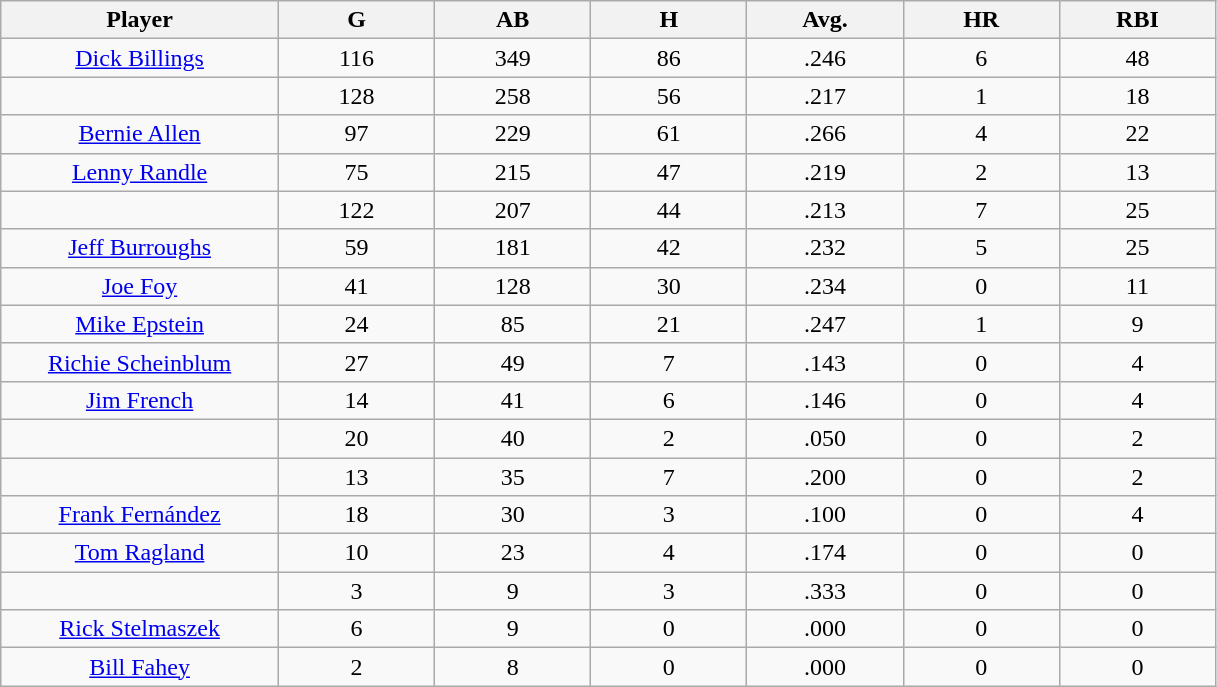<table class="wikitable sortable">
<tr>
<th bgcolor="#DDDDFF" width="16%">Player</th>
<th bgcolor="#DDDDFF" width="9%">G</th>
<th bgcolor="#DDDDFF" width="9%">AB</th>
<th bgcolor="#DDDDFF" width="9%">H</th>
<th bgcolor="#DDDDFF" width="9%">Avg.</th>
<th bgcolor="#DDDDFF" width="9%">HR</th>
<th bgcolor="#DDDDFF" width="9%">RBI</th>
</tr>
<tr align="center">
<td><a href='#'>Dick Billings</a></td>
<td>116</td>
<td>349</td>
<td>86</td>
<td>.246</td>
<td>6</td>
<td>48</td>
</tr>
<tr align=center>
<td></td>
<td>128</td>
<td>258</td>
<td>56</td>
<td>.217</td>
<td>1</td>
<td>18</td>
</tr>
<tr align="center">
<td><a href='#'>Bernie Allen</a></td>
<td>97</td>
<td>229</td>
<td>61</td>
<td>.266</td>
<td>4</td>
<td>22</td>
</tr>
<tr align=center>
<td><a href='#'>Lenny Randle</a></td>
<td>75</td>
<td>215</td>
<td>47</td>
<td>.219</td>
<td>2</td>
<td>13</td>
</tr>
<tr align=center>
<td></td>
<td>122</td>
<td>207</td>
<td>44</td>
<td>.213</td>
<td>7</td>
<td>25</td>
</tr>
<tr align="center">
<td><a href='#'>Jeff Burroughs</a></td>
<td>59</td>
<td>181</td>
<td>42</td>
<td>.232</td>
<td>5</td>
<td>25</td>
</tr>
<tr align=center>
<td><a href='#'>Joe Foy</a></td>
<td>41</td>
<td>128</td>
<td>30</td>
<td>.234</td>
<td>0</td>
<td>11</td>
</tr>
<tr align=center>
<td><a href='#'>Mike Epstein</a></td>
<td>24</td>
<td>85</td>
<td>21</td>
<td>.247</td>
<td>1</td>
<td>9</td>
</tr>
<tr align=center>
<td><a href='#'>Richie Scheinblum</a></td>
<td>27</td>
<td>49</td>
<td>7</td>
<td>.143</td>
<td>0</td>
<td>4</td>
</tr>
<tr align=center>
<td><a href='#'>Jim French</a></td>
<td>14</td>
<td>41</td>
<td>6</td>
<td>.146</td>
<td>0</td>
<td>4</td>
</tr>
<tr align=center>
<td></td>
<td>20</td>
<td>40</td>
<td>2</td>
<td>.050</td>
<td>0</td>
<td>2</td>
</tr>
<tr align="center">
<td></td>
<td>13</td>
<td>35</td>
<td>7</td>
<td>.200</td>
<td>0</td>
<td>2</td>
</tr>
<tr align="center">
<td><a href='#'>Frank Fernández</a></td>
<td>18</td>
<td>30</td>
<td>3</td>
<td>.100</td>
<td>0</td>
<td>4</td>
</tr>
<tr align=center>
<td><a href='#'>Tom Ragland</a></td>
<td>10</td>
<td>23</td>
<td>4</td>
<td>.174</td>
<td>0</td>
<td>0</td>
</tr>
<tr align=center>
<td></td>
<td>3</td>
<td>9</td>
<td>3</td>
<td>.333</td>
<td>0</td>
<td>0</td>
</tr>
<tr align="center">
<td><a href='#'>Rick Stelmaszek</a></td>
<td>6</td>
<td>9</td>
<td>0</td>
<td>.000</td>
<td>0</td>
<td>0</td>
</tr>
<tr align=center>
<td><a href='#'>Bill Fahey</a></td>
<td>2</td>
<td>8</td>
<td>0</td>
<td>.000</td>
<td>0</td>
<td>0</td>
</tr>
</table>
